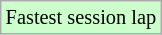<table class="wikitable" style="font-size: 85%;">
<tr style="background:#ccffcc;">
<td>Fastest session lap</td>
</tr>
</table>
